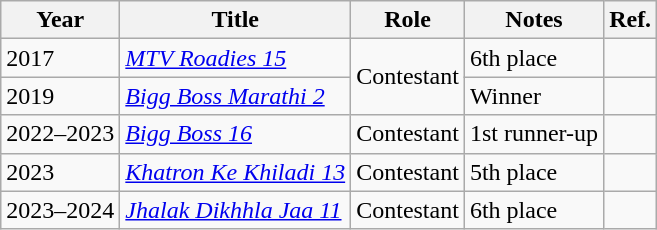<table class="wikitable">
<tr>
<th>Year</th>
<th>Title</th>
<th>Role</th>
<th>Notes</th>
<th>Ref.</th>
</tr>
<tr>
<td>2017</td>
<td><em><a href='#'>MTV Roadies 15</a></em></td>
<td rowspan="2">Contestant</td>
<td>6th place</td>
<td></td>
</tr>
<tr>
<td>2019</td>
<td><em><a href='#'>Bigg Boss Marathi 2</a></em></td>
<td>Winner</td>
<td></td>
</tr>
<tr>
<td>2022–2023</td>
<td><em><a href='#'>Bigg Boss 16</a></em></td>
<td>Contestant</td>
<td>1st runner-up</td>
<td></td>
</tr>
<tr>
<td>2023</td>
<td><em><a href='#'>Khatron Ke Khiladi 13</a></em></td>
<td>Contestant</td>
<td>5th place</td>
<td></td>
</tr>
<tr>
<td>2023–2024</td>
<td><em><a href='#'>Jhalak Dikhhla Jaa 11</a></em></td>
<td>Contestant</td>
<td>6th place</td>
<td></td>
</tr>
</table>
